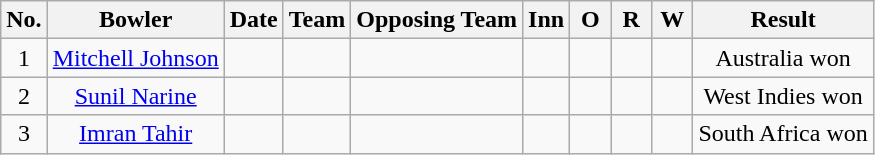<table class="wikitable">
<tr align=center>
<th>No.</th>
<th>Bowler</th>
<th>Date</th>
<th>Team</th>
<th>Opposing Team</th>
<th scope="col" style="width:20px;">Inn</th>
<th scope="col" style="width:20px;">O</th>
<th scope="col" style="width:20px;">R</th>
<th scope="col" style="width:20px;">W</th>
<th>Result</th>
</tr>
<tr align=center>
<td>1</td>
<td><a href='#'>Mitchell Johnson</a></td>
<td></td>
<td></td>
<td></td>
<td></td>
<td></td>
<td></td>
<td></td>
<td>Australia won</td>
</tr>
<tr align=center>
<td>2</td>
<td><a href='#'>Sunil Narine</a></td>
<td></td>
<td></td>
<td></td>
<td></td>
<td></td>
<td></td>
<td></td>
<td>West Indies won</td>
</tr>
<tr align=center>
<td>3</td>
<td><a href='#'>Imran Tahir</a></td>
<td></td>
<td></td>
<td></td>
<td></td>
<td></td>
<td></td>
<td></td>
<td>South Africa won</td>
</tr>
</table>
